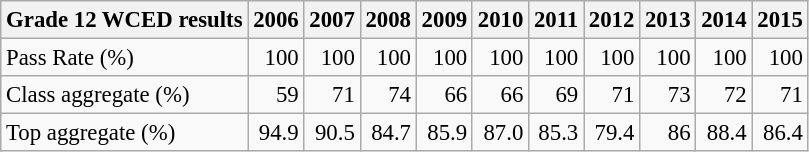<table class="wikitable" style="font-size: 95%; text-align: right">
<tr>
<th>Grade 12 WCED results</th>
<th>2006</th>
<th>2007</th>
<th>2008</th>
<th>2009</th>
<th>2010</th>
<th>2011</th>
<th>2012</th>
<th>2013</th>
<th>2014</th>
<th>2015</th>
</tr>
<tr>
<td align=left>Pass Rate (%)</td>
<td>100</td>
<td>100</td>
<td>100</td>
<td>100</td>
<td>100</td>
<td>100</td>
<td>100</td>
<td>100</td>
<td>100</td>
<td>100</td>
</tr>
<tr>
<td align="left">Class aggregate (%)</td>
<td>59</td>
<td>71</td>
<td>74</td>
<td>66</td>
<td>66</td>
<td>69</td>
<td>71</td>
<td>73</td>
<td>72</td>
<td>71</td>
</tr>
<tr>
<td align="left">Top aggregate (%)</td>
<td>94.9</td>
<td>90.5</td>
<td>84.7</td>
<td>85.9</td>
<td>87.0</td>
<td>85.3</td>
<td>79.4</td>
<td>86</td>
<td>88.4</td>
<td>86.4</td>
</tr>
</table>
